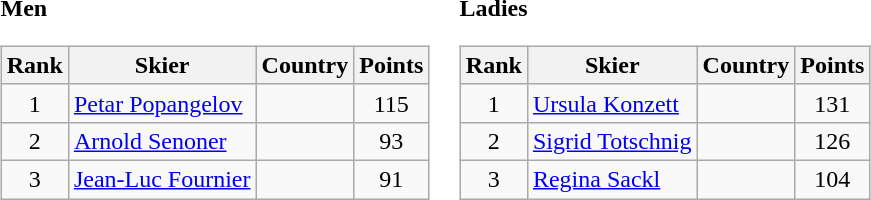<table>
<tr>
<td><br><strong>Men</strong><table class="wikitable">
<tr class="backgroundcolor5">
<th>Rank</th>
<th>Skier</th>
<th>Country</th>
<th>Points</th>
</tr>
<tr>
<td align="center">1</td>
<td><a href='#'>Petar Popangelov</a></td>
<td></td>
<td align="center">115</td>
</tr>
<tr>
<td align="center">2</td>
<td><a href='#'>Arnold Senoner</a></td>
<td></td>
<td align="center">93</td>
</tr>
<tr>
<td align="center">3</td>
<td><a href='#'>Jean-Luc Fournier</a></td>
<td></td>
<td align="center">91</td>
</tr>
</table>
</td>
<td><br><strong>Ladies</strong><table class="wikitable">
<tr class="backgroundcolor5">
<th>Rank</th>
<th>Skier</th>
<th>Country</th>
<th>Points</th>
</tr>
<tr>
<td align="center">1</td>
<td><a href='#'>Ursula Konzett</a></td>
<td></td>
<td align="center">131</td>
</tr>
<tr>
<td align="center">2</td>
<td><a href='#'>Sigrid Totschnig</a></td>
<td></td>
<td align="center">126</td>
</tr>
<tr>
<td align="center">3</td>
<td><a href='#'>Regina Sackl</a></td>
<td></td>
<td align="center">104</td>
</tr>
</table>
</td>
</tr>
</table>
